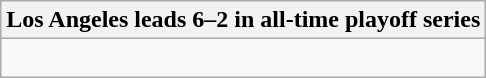<table class="wikitable collapsible collapsed">
<tr>
<th>Los Angeles leads 6–2 in all-time playoff series</th>
</tr>
<tr>
<td><br>






</td>
</tr>
</table>
